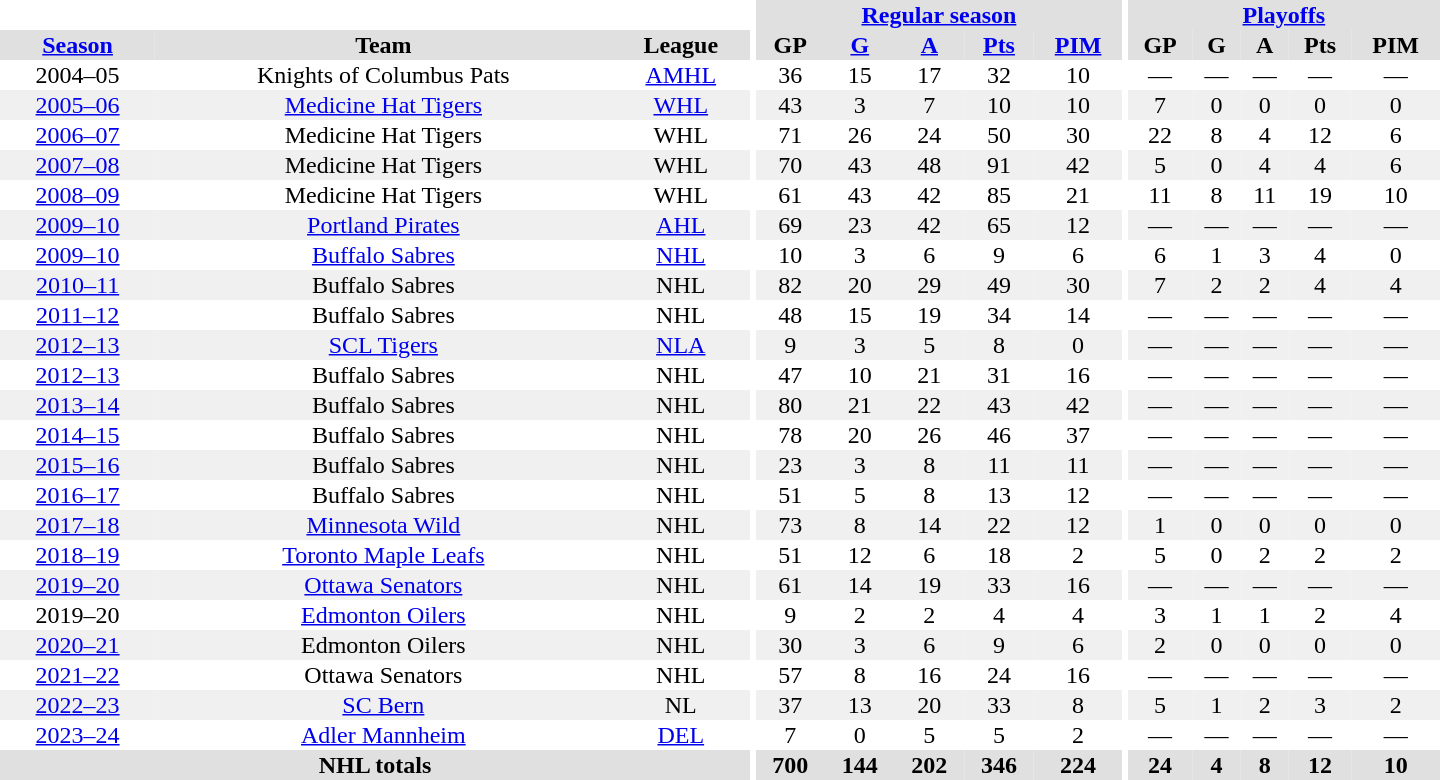<table border="0" cellpadding="1" cellspacing="0" style="text-align:center; width:60em">
<tr bgcolor="#e0e0e0">
<th colspan="3"  bgcolor="#ffffff"></th>
<th rowspan="101" bgcolor="#ffffff"></th>
<th colspan="5"><a href='#'>Regular season</a></th>
<th rowspan="101" bgcolor="#ffffff"></th>
<th colspan="5"><a href='#'>Playoffs</a></th>
</tr>
<tr bgcolor="#e0e0e0">
<th><a href='#'>Season</a></th>
<th>Team</th>
<th>League</th>
<th>GP</th>
<th><a href='#'>G</a></th>
<th><a href='#'>A</a></th>
<th><a href='#'>Pts</a></th>
<th><a href='#'>PIM</a></th>
<th>GP</th>
<th>G</th>
<th>A</th>
<th>Pts</th>
<th>PIM</th>
</tr>
<tr>
<td>2004–05</td>
<td>Knights of Columbus Pats</td>
<td><a href='#'>AMHL</a></td>
<td>36</td>
<td>15</td>
<td>17</td>
<td>32</td>
<td>10</td>
<td>—</td>
<td>—</td>
<td>—</td>
<td>—</td>
<td>—</td>
</tr>
<tr style="background:#f0f0f0;">
<td><a href='#'>2005–06</a></td>
<td><a href='#'>Medicine Hat Tigers</a></td>
<td><a href='#'>WHL</a></td>
<td>43</td>
<td>3</td>
<td>7</td>
<td>10</td>
<td>10</td>
<td>7</td>
<td>0</td>
<td>0</td>
<td>0</td>
<td>0</td>
</tr>
<tr>
<td><a href='#'>2006–07</a></td>
<td>Medicine Hat Tigers</td>
<td>WHL</td>
<td>71</td>
<td>26</td>
<td>24</td>
<td>50</td>
<td>30</td>
<td>22</td>
<td>8</td>
<td>4</td>
<td>12</td>
<td>6</td>
</tr>
<tr style="background:#f0f0f0;">
<td><a href='#'>2007–08</a></td>
<td>Medicine Hat Tigers</td>
<td>WHL</td>
<td>70</td>
<td>43</td>
<td>48</td>
<td>91</td>
<td>42</td>
<td>5</td>
<td>0</td>
<td>4</td>
<td>4</td>
<td>6</td>
</tr>
<tr>
<td><a href='#'>2008–09</a></td>
<td>Medicine Hat Tigers</td>
<td>WHL</td>
<td>61</td>
<td>43</td>
<td>42</td>
<td>85</td>
<td>21</td>
<td>11</td>
<td>8</td>
<td>11</td>
<td>19</td>
<td>10</td>
</tr>
<tr style="background:#f0f0f0;">
<td><a href='#'>2009–10</a></td>
<td><a href='#'>Portland Pirates</a></td>
<td><a href='#'>AHL</a></td>
<td>69</td>
<td>23</td>
<td>42</td>
<td>65</td>
<td>12</td>
<td>—</td>
<td>—</td>
<td>—</td>
<td>—</td>
<td>—</td>
</tr>
<tr>
<td><a href='#'>2009–10</a></td>
<td><a href='#'>Buffalo Sabres</a></td>
<td><a href='#'>NHL</a></td>
<td>10</td>
<td>3</td>
<td>6</td>
<td>9</td>
<td>6</td>
<td>6</td>
<td>1</td>
<td>3</td>
<td>4</td>
<td>0</td>
</tr>
<tr style="background:#f0f0f0;">
<td><a href='#'>2010–11</a></td>
<td>Buffalo Sabres</td>
<td>NHL</td>
<td>82</td>
<td>20</td>
<td>29</td>
<td>49</td>
<td>30</td>
<td>7</td>
<td>2</td>
<td>2</td>
<td>4</td>
<td>4</td>
</tr>
<tr>
<td><a href='#'>2011–12</a></td>
<td>Buffalo Sabres</td>
<td>NHL</td>
<td>48</td>
<td>15</td>
<td>19</td>
<td>34</td>
<td>14</td>
<td>—</td>
<td>—</td>
<td>—</td>
<td>—</td>
<td>—</td>
</tr>
<tr style="background:#f0f0f0;">
<td><a href='#'>2012–13</a></td>
<td><a href='#'>SCL Tigers</a></td>
<td><a href='#'>NLA</a></td>
<td>9</td>
<td>3</td>
<td>5</td>
<td>8</td>
<td>0</td>
<td>—</td>
<td>—</td>
<td>—</td>
<td>—</td>
<td>—</td>
</tr>
<tr>
<td><a href='#'>2012–13</a></td>
<td>Buffalo Sabres</td>
<td>NHL</td>
<td>47</td>
<td>10</td>
<td>21</td>
<td>31</td>
<td>16</td>
<td>—</td>
<td>—</td>
<td>—</td>
<td>—</td>
<td>—</td>
</tr>
<tr style="background:#f0f0f0;">
<td><a href='#'>2013–14</a></td>
<td>Buffalo Sabres</td>
<td>NHL</td>
<td>80</td>
<td>21</td>
<td>22</td>
<td>43</td>
<td>42</td>
<td>—</td>
<td>—</td>
<td>—</td>
<td>—</td>
<td>—</td>
</tr>
<tr>
<td><a href='#'>2014–15</a></td>
<td>Buffalo Sabres</td>
<td>NHL</td>
<td>78</td>
<td>20</td>
<td>26</td>
<td>46</td>
<td>37</td>
<td>—</td>
<td>—</td>
<td>—</td>
<td>—</td>
<td>—</td>
</tr>
<tr style="background:#f0f0f0;">
<td><a href='#'>2015–16</a></td>
<td>Buffalo Sabres</td>
<td>NHL</td>
<td>23</td>
<td>3</td>
<td>8</td>
<td>11</td>
<td>11</td>
<td>—</td>
<td>—</td>
<td>—</td>
<td>—</td>
<td>—</td>
</tr>
<tr>
<td><a href='#'>2016–17</a></td>
<td>Buffalo Sabres</td>
<td>NHL</td>
<td>51</td>
<td>5</td>
<td>8</td>
<td>13</td>
<td>12</td>
<td>—</td>
<td>—</td>
<td>—</td>
<td>—</td>
<td>—</td>
</tr>
<tr style="background:#f0f0f0;">
<td><a href='#'>2017–18</a></td>
<td><a href='#'>Minnesota Wild</a></td>
<td>NHL</td>
<td>73</td>
<td>8</td>
<td>14</td>
<td>22</td>
<td>12</td>
<td>1</td>
<td>0</td>
<td>0</td>
<td>0</td>
<td>0</td>
</tr>
<tr>
<td><a href='#'>2018–19</a></td>
<td><a href='#'>Toronto Maple Leafs</a></td>
<td>NHL</td>
<td>51</td>
<td>12</td>
<td>6</td>
<td>18</td>
<td>2</td>
<td>5</td>
<td>0</td>
<td>2</td>
<td>2</td>
<td>2</td>
</tr>
<tr style="background:#f0f0f0;">
<td><a href='#'>2019–20</a></td>
<td><a href='#'>Ottawa Senators</a></td>
<td>NHL</td>
<td>61</td>
<td>14</td>
<td>19</td>
<td>33</td>
<td>16</td>
<td>—</td>
<td>—</td>
<td>—</td>
<td>—</td>
<td>—</td>
</tr>
<tr>
<td>2019–20</td>
<td><a href='#'>Edmonton Oilers</a></td>
<td>NHL</td>
<td>9</td>
<td>2</td>
<td>2</td>
<td>4</td>
<td>4</td>
<td>3</td>
<td>1</td>
<td>1</td>
<td>2</td>
<td>4</td>
</tr>
<tr style="background:#f0f0f0;">
<td><a href='#'>2020–21</a></td>
<td>Edmonton Oilers</td>
<td>NHL</td>
<td>30</td>
<td>3</td>
<td>6</td>
<td>9</td>
<td>6</td>
<td>2</td>
<td>0</td>
<td>0</td>
<td>0</td>
<td>0</td>
</tr>
<tr>
<td><a href='#'>2021–22</a></td>
<td>Ottawa Senators</td>
<td>NHL</td>
<td>57</td>
<td>8</td>
<td>16</td>
<td>24</td>
<td>16</td>
<td>—</td>
<td>—</td>
<td>—</td>
<td>—</td>
<td>—</td>
</tr>
<tr |- style="background:#f0f0f0;">
<td><a href='#'>2022–23</a></td>
<td><a href='#'>SC Bern</a></td>
<td>NL</td>
<td>37</td>
<td>13</td>
<td>20</td>
<td>33</td>
<td>8</td>
<td>5</td>
<td>1</td>
<td>2</td>
<td>3</td>
<td>2</td>
</tr>
<tr>
<td><a href='#'>2023–24</a></td>
<td><a href='#'>Adler Mannheim</a></td>
<td><a href='#'>DEL</a></td>
<td>7</td>
<td>0</td>
<td>5</td>
<td>5</td>
<td>2</td>
<td>—</td>
<td>—</td>
<td>—</td>
<td>—</td>
<td>—</td>
</tr>
<tr style="background:#e0e0e0;">
<th colspan="3">NHL totals</th>
<th>700</th>
<th>144</th>
<th>202</th>
<th>346</th>
<th>224</th>
<th>24</th>
<th>4</th>
<th>8</th>
<th>12</th>
<th>10</th>
</tr>
</table>
